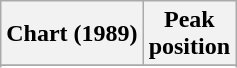<table class="wikitable sortable plainrowheaders" style="text-align:center">
<tr>
<th scope="col">Chart (1989)</th>
<th scope="col">Peak<br>position</th>
</tr>
<tr>
</tr>
<tr>
</tr>
</table>
